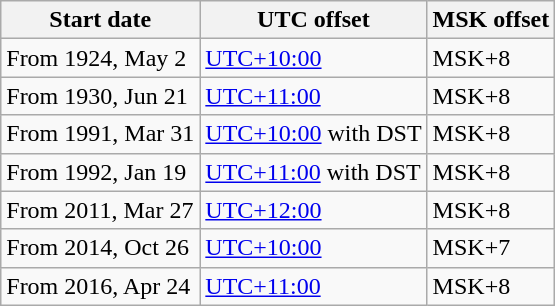<table class=wikitable>
<tr>
<th>Start date</th>
<th>UTC offset</th>
<th>MSK offset</th>
</tr>
<tr>
<td>From 1924, May  2</td>
<td><a href='#'>UTC+10:00</a></td>
<td>MSK+8</td>
</tr>
<tr>
<td>From 1930, Jun 21</td>
<td><a href='#'>UTC+11:00</a></td>
<td>MSK+8</td>
</tr>
<tr>
<td>From 1991, Mar 31</td>
<td><a href='#'>UTC+10:00</a> with DST</td>
<td>MSK+8</td>
</tr>
<tr>
<td>From 1992, Jan 19</td>
<td><a href='#'>UTC+11:00</a> with DST</td>
<td>MSK+8</td>
</tr>
<tr>
<td>From 2011, Mar 27</td>
<td><a href='#'>UTC+12:00</a></td>
<td>MSK+8</td>
</tr>
<tr>
<td>From 2014, Oct 26</td>
<td><a href='#'>UTC+10:00</a></td>
<td>MSK+7</td>
</tr>
<tr>
<td>From 2016, Apr 24</td>
<td><a href='#'>UTC+11:00</a></td>
<td>MSK+8</td>
</tr>
</table>
